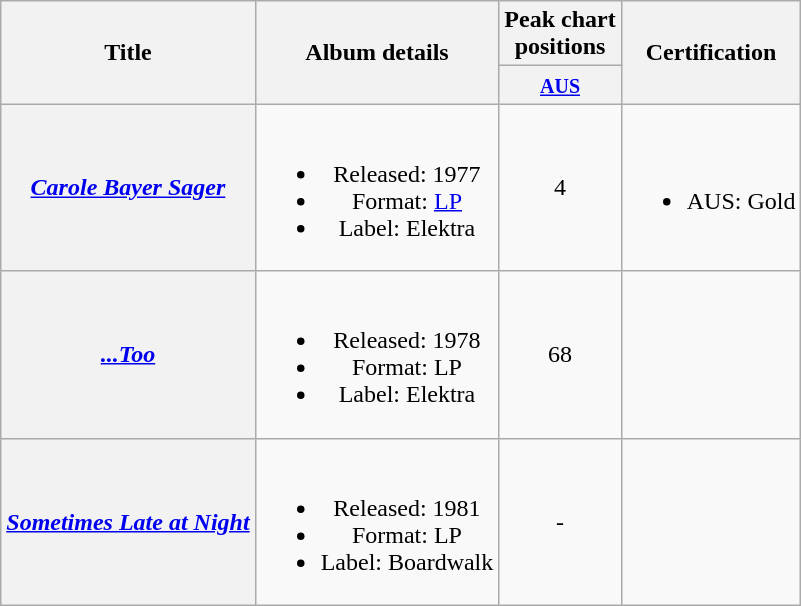<table class="wikitable plainrowheaders" style="text-align:center;" border="1">
<tr>
<th scope="col" rowspan="2">Title</th>
<th scope="col" rowspan="2">Album details</th>
<th scope="col" colspan="1">Peak chart<br>positions</th>
<th scope="col" rowspan="2">Certification</th>
</tr>
<tr>
<th scope="col" style="text-align:center;"><small><a href='#'>AUS</a><br></small></th>
</tr>
<tr>
<th scope="row"><em><a href='#'>Carole Bayer Sager</a></em></th>
<td><br><ul><li>Released: 1977</li><li>Format: <a href='#'>LP</a></li><li>Label: Elektra</li></ul></td>
<td align="center">4</td>
<td><br><ul><li>AUS: Gold</li></ul></td>
</tr>
<tr>
<th scope="row"><em><a href='#'>...Too</a></em></th>
<td><br><ul><li>Released: 1978</li><li>Format: LP</li><li>Label: Elektra</li></ul></td>
<td align="center">68</td>
<td></td>
</tr>
<tr>
<th scope="row"><em><a href='#'>Sometimes Late at Night</a></em></th>
<td><br><ul><li>Released: 1981</li><li>Format: LP</li><li>Label: Boardwalk</li></ul></td>
<td align="center">-</td>
<td></td>
</tr>
</table>
